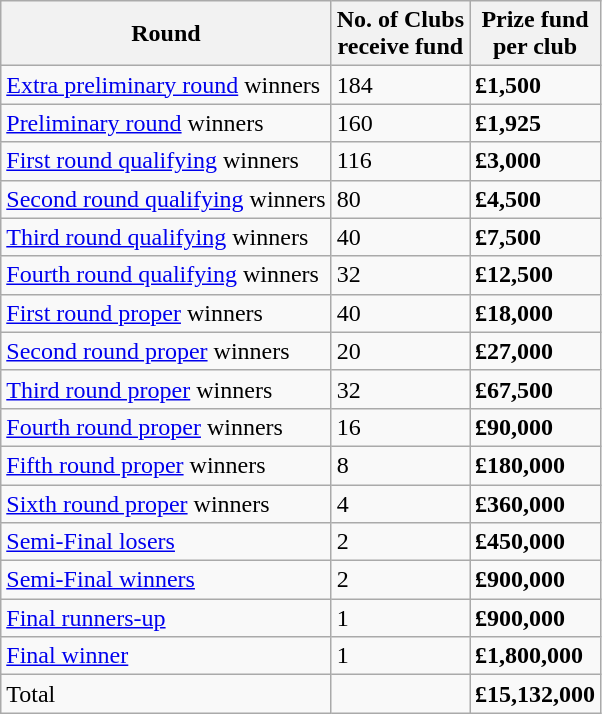<table class="wikitable">
<tr>
<th>Round</th>
<th>No. of Clubs<br>receive fund</th>
<th>Prize fund<br>per club</th>
</tr>
<tr>
<td><a href='#'>Extra preliminary round</a> winners</td>
<td>184</td>
<td><strong>£1,500</strong></td>
</tr>
<tr>
<td><a href='#'>Preliminary round</a> winners</td>
<td>160</td>
<td><strong>£1,925</strong></td>
</tr>
<tr>
<td><a href='#'>First round qualifying</a> winners</td>
<td>116</td>
<td><strong>£3,000</strong></td>
</tr>
<tr>
<td><a href='#'>Second round qualifying</a> winners</td>
<td>80</td>
<td><strong>£4,500</strong></td>
</tr>
<tr>
<td><a href='#'>Third round qualifying</a> winners</td>
<td>40</td>
<td><strong>£7,500</strong></td>
</tr>
<tr>
<td><a href='#'>Fourth round qualifying</a> winners</td>
<td>32</td>
<td><strong>£12,500</strong></td>
</tr>
<tr>
<td><a href='#'>First round proper</a> winners</td>
<td>40</td>
<td><strong>£18,000</strong></td>
</tr>
<tr>
<td><a href='#'>Second round proper</a> winners</td>
<td>20</td>
<td><strong>£27,000</strong></td>
</tr>
<tr>
<td><a href='#'>Third round proper</a> winners</td>
<td>32</td>
<td><strong>£67,500</strong></td>
</tr>
<tr>
<td><a href='#'>Fourth round proper</a> winners</td>
<td>16</td>
<td><strong>£90,000</strong></td>
</tr>
<tr>
<td><a href='#'>Fifth round proper</a> winners</td>
<td>8</td>
<td><strong>£180,000</strong></td>
</tr>
<tr>
<td><a href='#'>Sixth round proper</a> winners</td>
<td>4</td>
<td><strong>£360,000</strong></td>
</tr>
<tr>
<td><a href='#'>Semi-Final losers</a></td>
<td>2</td>
<td><strong>£450,000</strong></td>
</tr>
<tr>
<td><a href='#'>Semi-Final winners</a></td>
<td>2</td>
<td><strong>£900,000</strong></td>
</tr>
<tr>
<td><a href='#'>Final runners-up</a></td>
<td>1</td>
<td><strong>£900,000</strong></td>
</tr>
<tr>
<td><a href='#'>Final winner</a></td>
<td>1</td>
<td><strong>£1,800,000</strong></td>
</tr>
<tr>
<td>Total</td>
<td></td>
<td><strong>£15,132,000</strong></td>
</tr>
</table>
